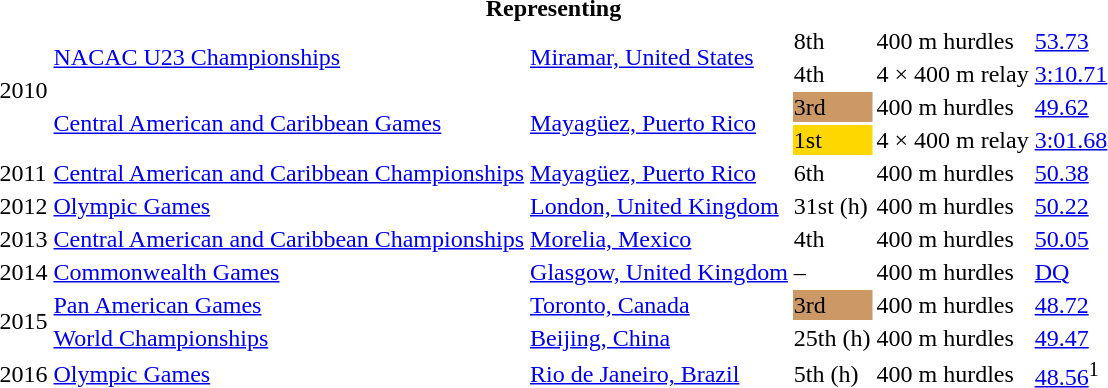<table>
<tr>
<th colspan="6">Representing </th>
</tr>
<tr>
<td rowspan=4>2010</td>
<td rowspan=2><a href='#'>NACAC U23 Championships</a></td>
<td rowspan=2><a href='#'>Miramar, United States</a></td>
<td>8th</td>
<td>400 m hurdles</td>
<td><a href='#'>53.73</a></td>
</tr>
<tr>
<td>4th</td>
<td>4 × 400 m relay</td>
<td><a href='#'>3:10.71</a></td>
</tr>
<tr>
<td rowspan=2><a href='#'>Central American and Caribbean Games</a></td>
<td rowspan=2><a href='#'>Mayagüez, Puerto Rico</a></td>
<td bgcolor=cc9966>3rd</td>
<td>400 m hurdles</td>
<td><a href='#'>49.62</a></td>
</tr>
<tr>
<td bgcolor=gold>1st</td>
<td>4 × 400 m relay</td>
<td><a href='#'>3:01.68</a></td>
</tr>
<tr>
<td>2011</td>
<td><a href='#'>Central American and Caribbean Championships</a></td>
<td><a href='#'>Mayagüez, Puerto Rico</a></td>
<td>6th</td>
<td>400 m hurdles</td>
<td><a href='#'>50.38</a></td>
</tr>
<tr>
<td>2012</td>
<td><a href='#'>Olympic Games</a></td>
<td><a href='#'>London, United Kingdom</a></td>
<td>31st (h)</td>
<td>400 m hurdles</td>
<td><a href='#'>50.22</a></td>
</tr>
<tr>
<td>2013</td>
<td><a href='#'>Central American and Caribbean Championships</a></td>
<td><a href='#'>Morelia, Mexico</a></td>
<td>4th</td>
<td>400 m hurdles</td>
<td><a href='#'>50.05</a></td>
</tr>
<tr>
<td>2014</td>
<td><a href='#'>Commonwealth Games</a></td>
<td><a href='#'>Glasgow, United Kingdom</a></td>
<td>–</td>
<td>400 m hurdles</td>
<td><a href='#'>DQ</a></td>
</tr>
<tr>
<td rowspan=2>2015</td>
<td><a href='#'>Pan American Games</a></td>
<td><a href='#'>Toronto, Canada</a></td>
<td bgcolor=cc9966>3rd</td>
<td>400 m hurdles</td>
<td><a href='#'>48.72</a></td>
</tr>
<tr>
<td><a href='#'>World Championships</a></td>
<td><a href='#'>Beijing, China</a></td>
<td>25th (h)</td>
<td>400 m hurdles</td>
<td><a href='#'>49.47</a></td>
</tr>
<tr>
<td>2016</td>
<td><a href='#'>Olympic Games</a></td>
<td><a href='#'>Rio de Janeiro, Brazil</a></td>
<td>5th (h)</td>
<td>400 m hurdles</td>
<td><a href='#'>48.56</a><sup>1</sup></td>
</tr>
</table>
